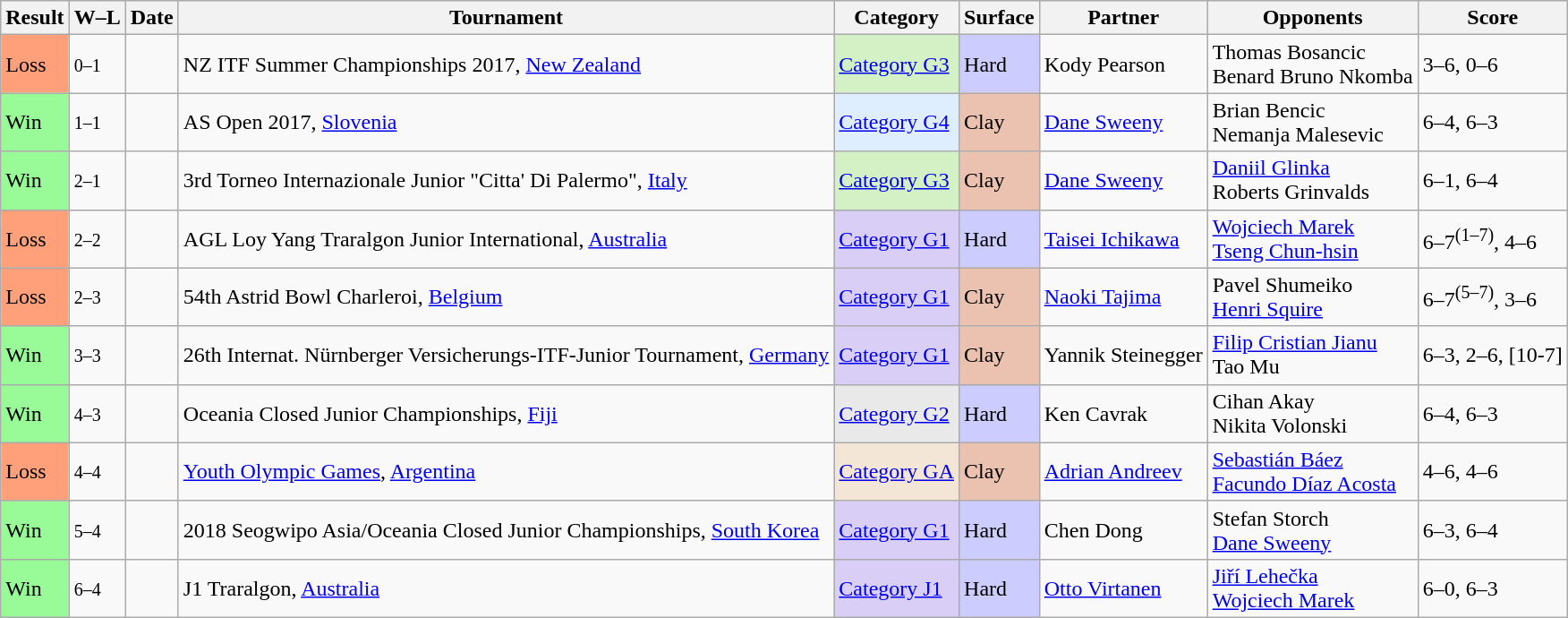<table class="sortable wikitable">
<tr>
<th>Result</th>
<th class="unsortable">W–L</th>
<th>Date</th>
<th>Tournament</th>
<th>Category</th>
<th>Surface</th>
<th>Partner</th>
<th>Opponents</th>
<th class="unsortable">Score</th>
</tr>
<tr>
<td style="background:#FFA07A">Loss</td>
<td><small>0–1</small></td>
<td></td>
<td>NZ ITF Summer Championships 2017, <a href='#'>New Zealand</a></td>
<td style="background:#D4F1C5"><a href='#'>Category G3</a></td>
<td style="background:#CCCCFF">Hard</td>
<td> Kody Pearson</td>
<td> Thomas Bosancic<br> Benard Bruno Nkomba</td>
<td>3–6, 0–6</td>
</tr>
<tr>
<td style="background:#98fb98">Win</td>
<td><small>1–1</small></td>
<td></td>
<td>AS Open 2017, <a href='#'>Slovenia</a></td>
<td style="background:#dfeeff"><a href='#'>Category G4</a></td>
<td style="background:#EBC2AF">Clay</td>
<td> <a href='#'>Dane Sweeny</a></td>
<td> Brian Bencic<br> Nemanja Malesevic</td>
<td>6–4, 6–3</td>
</tr>
<tr>
<td style="background:#98fb98">Win</td>
<td><small>2–1</small></td>
<td></td>
<td>3rd Torneo Internazionale Junior "Citta' Di Palermo", <a href='#'>Italy</a></td>
<td style="background:#D4F1C5"><a href='#'>Category G3</a></td>
<td style="background:#EBC2AF">Clay</td>
<td> <a href='#'>Dane Sweeny</a></td>
<td> <a href='#'>Daniil Glinka</a><br> Roberts Grinvalds</td>
<td>6–1, 6–4</td>
</tr>
<tr>
<td style="background:#FFA07A">Loss</td>
<td><small>2–2</small></td>
<td></td>
<td>AGL Loy Yang Traralgon Junior International, <a href='#'>Australia</a></td>
<td style="background:#d8cef6"><a href='#'>Category G1</a></td>
<td style="background:#CCCCFF">Hard</td>
<td> <a href='#'>Taisei Ichikawa</a></td>
<td> <a href='#'>Wojciech Marek</a><br> <a href='#'>Tseng Chun-hsin</a></td>
<td>6–7<sup>(1–7)</sup>, 4–6</td>
</tr>
<tr>
<td style="background:#FFA07A">Loss</td>
<td><small>2–3</small></td>
<td></td>
<td>54th Astrid Bowl Charleroi, <a href='#'>Belgium</a></td>
<td style="background:#d8cef6"><a href='#'>Category G1</a></td>
<td style="background:#EBC2AF">Clay</td>
<td> <a href='#'>Naoki Tajima</a></td>
<td> Pavel Shumeiko<br> <a href='#'>Henri Squire</a></td>
<td>6–7<sup>(5–7)</sup>, 3–6</td>
</tr>
<tr>
<td style="background:#98fb98">Win</td>
<td><small>3–3</small></td>
<td></td>
<td>26th Internat. Nürnberger Versicherungs-ITF-Junior Tournament, <a href='#'>Germany</a></td>
<td style="background:#d8cef6"><a href='#'>Category G1</a></td>
<td style="background:#EBC2AF">Clay</td>
<td> Yannik Steinegger</td>
<td> <a href='#'>Filip Cristian Jianu</a><br> Tao Mu</td>
<td>6–3, 2–6, [10-7]</td>
</tr>
<tr>
<td style="background:#98fb98">Win</td>
<td><small>4–3</small></td>
<td></td>
<td>Oceania Closed Junior Championships, <a href='#'>Fiji</a></td>
<td style="background:#e9e9e9"><a href='#'>Category G2</a></td>
<td style="background:#CCCCFF">Hard</td>
<td> Ken Cavrak</td>
<td> Cihan Akay<br> Nikita Volonski</td>
<td>6–4, 6–3</td>
</tr>
<tr>
<td style="background:#FFA07A">Loss</td>
<td><small>4–4</small></td>
<td><a href='#'></a></td>
<td><a href='#'>Youth Olympic Games</a>, <a href='#'>Argentina</a></td>
<td style="background:#F3E6D7"><a href='#'>Category GA</a></td>
<td style="background:#EBC2AF">Clay</td>
<td> <a href='#'>Adrian Andreev</a></td>
<td> <a href='#'>Sebastián Báez</a><br> <a href='#'>Facundo Díaz Acosta</a></td>
<td>4–6, 4–6</td>
</tr>
<tr>
<td style="background:#98fb98">Win</td>
<td><small>5–4</small></td>
<td></td>
<td>2018 Seogwipo Asia/Oceania Closed Junior Championships, <a href='#'>South Korea</a></td>
<td style="background:#d8cef6"><a href='#'>Category G1</a></td>
<td style="background:#CCCCFF">Hard</td>
<td> Chen Dong</td>
<td> Stefan Storch<br> <a href='#'>Dane Sweeny</a></td>
<td>6–3, 6–4</td>
</tr>
<tr>
<td style="background:#98fb98">Win</td>
<td><small>6–4</small></td>
<td></td>
<td>J1 Traralgon, <a href='#'>Australia</a></td>
<td style="background:#d8cef6"><a href='#'>Category J1</a></td>
<td style="background:#CCCCFF">Hard</td>
<td> <a href='#'>Otto Virtanen</a></td>
<td> <a href='#'>Jiří Lehečka</a><br> <a href='#'>Wojciech Marek</a></td>
<td>6–0, 6–3</td>
</tr>
</table>
